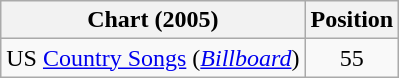<table class="wikitable sortable">
<tr>
<th scope="col">Chart (2005)</th>
<th scope="col">Position</th>
</tr>
<tr>
<td>US <a href='#'>Country Songs</a> (<em><a href='#'>Billboard</a></em>)</td>
<td align="center">55</td>
</tr>
</table>
